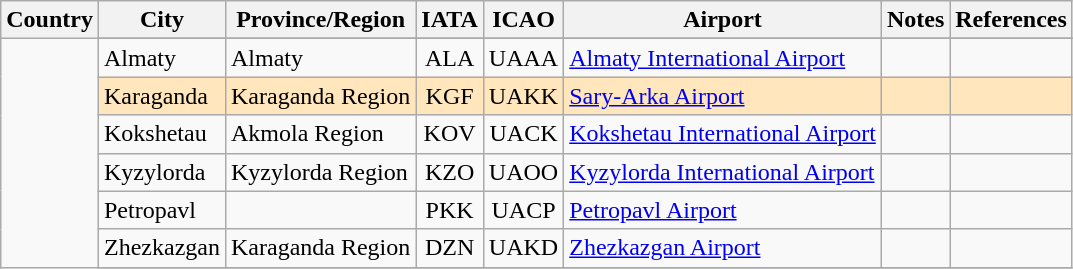<table class="wikitable">
<tr>
<th>Country</th>
<th>City</th>
<th>Province/Region</th>
<th>IATA</th>
<th>ICAO</th>
<th>Airport</th>
<th>Notes</th>
<th>References</th>
</tr>
<tr>
<td rowspan="16"></td>
</tr>
<tr>
<td>Almaty</td>
<td>Almaty</td>
<td align=center>ALA</td>
<td align=center>UAAA</td>
<td><a href='#'>Almaty International Airport</a></td>
<td></td>
<td align=center></td>
</tr>
<tr style="background-color: #FFE6BD">
<td>Karaganda</td>
<td>Karaganda Region</td>
<td align=center>KGF</td>
<td align=center>UAKK</td>
<td><a href='#'>Sary-Arka Airport</a></td>
<td></td>
<td align=center></td>
</tr>
<tr>
<td>Kokshetau</td>
<td>Akmola Region</td>
<td align=center>KOV</td>
<td align=center>UACK</td>
<td><a href='#'>Kokshetau International Airport</a></td>
<td></td>
<td align=center></td>
</tr>
<tr>
<td>Kyzylorda</td>
<td>Kyzylorda Region</td>
<td align=center>KZO</td>
<td align=center>UAOO</td>
<td><a href='#'>Kyzylorda International Airport</a></td>
<td></td>
<td align=center></td>
</tr>
<tr>
<td>Petropavl</td>
<td></td>
<td align=center>PKK</td>
<td align=center>UACP</td>
<td><a href='#'>Petropavl Airport</a></td>
<td></td>
<td align=center></td>
</tr>
<tr>
<td>Zhezkazgan</td>
<td>Karaganda Region</td>
<td align=center>DZN</td>
<td align=center>UAKD</td>
<td><a href='#'>Zhezkazgan Airport</a></td>
<td></td>
<td align=center></td>
</tr>
<tr>
</tr>
</table>
